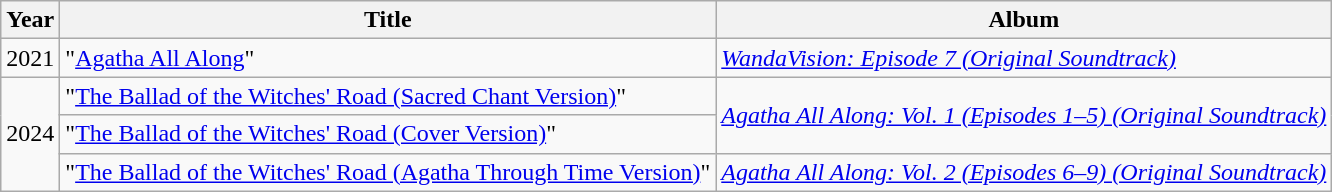<table class="wikitable">
<tr>
<th scope="col">Year</th>
<th scope="col">Title</th>
<th scope="col">Album</th>
</tr>
<tr>
<td>2021</td>
<td scope="row">"<a href='#'>Agatha All Along</a>"</td>
<td><em><a href='#'>WandaVision: Episode 7 (Original Soundtrack)</a></em></td>
</tr>
<tr>
<td rowspan=3>2024</td>
<td>"<a href='#'>The Ballad of the Witches' Road (Sacred Chant Version)</a>"</td>
<td rowspan=2><em><a href='#'>Agatha All Along: Vol. 1 (Episodes 1–5) (Original Soundtrack)</a></em></td>
</tr>
<tr>
<td>"<a href='#'>The Ballad of the Witches' Road (Cover Version)</a>"</td>
</tr>
<tr>
<td>"<a href='#'>The Ballad of the Witches' Road (Agatha Through Time Version)</a>"</td>
<td><em><a href='#'>Agatha All Along: Vol. 2 (Episodes 6–9) (Original Soundtrack)</a></em></td>
</tr>
</table>
